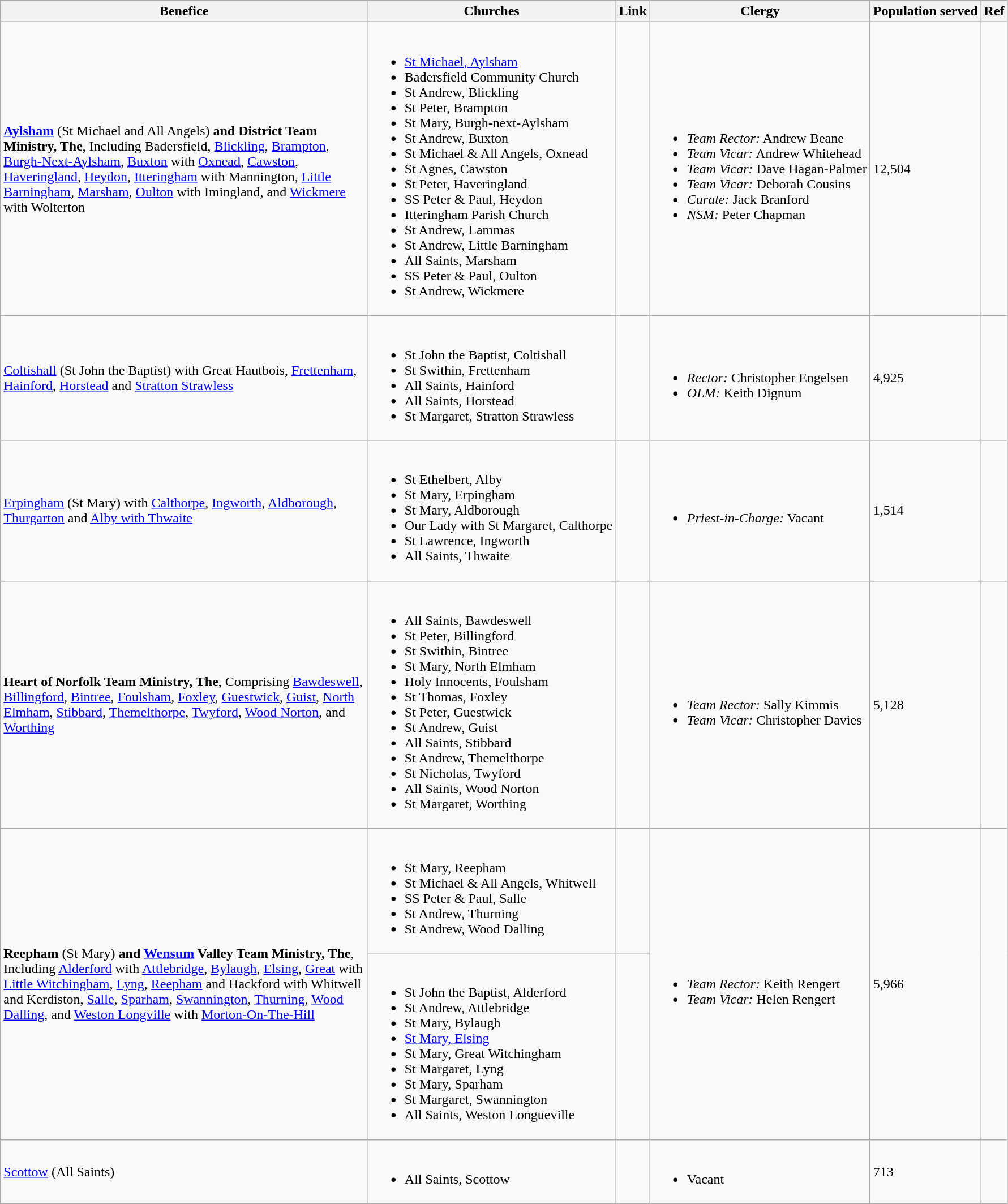<table class="wikitable">
<tr>
<th width="425">Benefice</th>
<th>Churches</th>
<th>Link</th>
<th>Clergy</th>
<th>Population served</th>
<th>Ref</th>
</tr>
<tr>
<td><strong><a href='#'>Aylsham</a></strong> (St Michael and All Angels) <strong>and District Team Ministry, The</strong>, Including Badersfield, <a href='#'>Blickling</a>, <a href='#'>Brampton</a>, <a href='#'>Burgh-Next-Aylsham</a>, <a href='#'>Buxton</a> with <a href='#'>Oxnead</a>, <a href='#'>Cawston</a>, <a href='#'>Haveringland</a>, <a href='#'>Heydon</a>, <a href='#'>Itteringham</a> with Mannington, <a href='#'>Little Barningham</a>, <a href='#'>Marsham</a>, <a href='#'>Oulton</a> with Imingland, and <a href='#'>Wickmere</a> with Wolterton</td>
<td><br><ul><li><a href='#'>St Michael, Aylsham</a></li><li>Badersfield Community Church</li><li>St Andrew, Blickling</li><li>St Peter, Brampton</li><li>St Mary, Burgh-next-Aylsham</li><li>St Andrew, Buxton</li><li>St Michael & All Angels, Oxnead</li><li>St Agnes, Cawston</li><li>St Peter, Haveringland</li><li>SS Peter & Paul, Heydon</li><li>Itteringham Parish Church</li><li>St Andrew, Lammas</li><li>St Andrew, Little Barningham</li><li>All Saints, Marsham</li><li>SS Peter & Paul, Oulton</li><li>St Andrew, Wickmere</li></ul></td>
<td></td>
<td><br><ul><li><em>Team Rector:</em> Andrew Beane</li><li><em>Team Vicar:</em> Andrew Whitehead</li><li><em>Team Vicar:</em> Dave Hagan-Palmer</li><li><em>Team Vicar:</em> Deborah Cousins</li><li><em>Curate:</em> Jack Branford</li><li><em>NSM:</em> Peter Chapman</li></ul></td>
<td>12,504</td>
<td></td>
</tr>
<tr>
<td><a href='#'>Coltishall</a> (St John the Baptist) with Great Hautbois, <a href='#'>Frettenham</a>, <a href='#'>Hainford</a>, <a href='#'>Horstead</a> and <a href='#'>Stratton Strawless</a></td>
<td><br><ul><li>St John the Baptist, Coltishall</li><li>St Swithin, Frettenham</li><li>All Saints, Hainford</li><li>All Saints, Horstead</li><li>St Margaret, Stratton Strawless</li></ul></td>
<td></td>
<td><br><ul><li><em>Rector:</em> Christopher Engelsen</li><li><em>OLM:</em> Keith Dignum</li></ul></td>
<td>4,925</td>
<td></td>
</tr>
<tr>
<td><a href='#'>Erpingham</a> (St Mary) with <a href='#'>Calthorpe</a>, <a href='#'>Ingworth</a>, <a href='#'>Aldborough</a>, <a href='#'>Thurgarton</a> and <a href='#'>Alby with Thwaite</a></td>
<td><br><ul><li>St Ethelbert, Alby</li><li>St Mary, Erpingham</li><li>St Mary, Aldborough</li><li>Our Lady with St Margaret, Calthorpe</li><li>St Lawrence, Ingworth</li><li>All Saints, Thwaite</li></ul></td>
<td></td>
<td><br><ul><li><em>Priest-in-Charge:</em> Vacant</li></ul></td>
<td>1,514</td>
<td></td>
</tr>
<tr>
<td><strong>Heart of Norfolk Team Ministry, The</strong>, Comprising <a href='#'>Bawdeswell</a>, <a href='#'>Billingford</a>, <a href='#'>Bintree</a>, <a href='#'>Foulsham</a>, <a href='#'>Foxley</a>, <a href='#'>Guestwick</a>, <a href='#'>Guist</a>, <a href='#'>North Elmham</a>, <a href='#'>Stibbard</a>, <a href='#'>Themelthorpe</a>, <a href='#'>Twyford</a>, <a href='#'>Wood Norton</a>, and <a href='#'>Worthing</a></td>
<td><br><ul><li>All Saints, Bawdeswell</li><li>St Peter, Billingford</li><li>St Swithin, Bintree</li><li>St Mary, North Elmham</li><li>Holy Innocents, Foulsham</li><li>St Thomas, Foxley</li><li>St Peter, Guestwick</li><li>St Andrew, Guist</li><li>All Saints, Stibbard</li><li>St Andrew, Themelthorpe</li><li>St Nicholas, Twyford</li><li>All Saints, Wood Norton</li><li>St Margaret, Worthing</li></ul></td>
<td></td>
<td><br><ul><li><em>Team Rector:</em> Sally Kimmis</li><li><em>Team Vicar:</em> Christopher Davies</li></ul></td>
<td>5,128</td>
<td></td>
</tr>
<tr>
<td rowspan="2"><strong>Reepham</strong> (St Mary) <strong>and <a href='#'>Wensum</a> Valley Team Ministry, The</strong>, Including <a href='#'>Alderford</a> with <a href='#'>Attlebridge</a>, <a href='#'>Bylaugh</a>, <a href='#'>Elsing</a>, <a href='#'>Great</a> with <a href='#'>Little Witchingham</a>, <a href='#'>Lyng</a>, <a href='#'>Reepham</a> and Hackford with Whitwell and Kerdiston, <a href='#'>Salle</a>, <a href='#'>Sparham</a>, <a href='#'>Swannington</a>, <a href='#'>Thurning</a>, <a href='#'>Wood Dalling</a>, and <a href='#'>Weston Longville</a> with <a href='#'>Morton-On-The-Hill</a></td>
<td><br><ul><li>St Mary, Reepham</li><li>St Michael & All Angels, Whitwell</li><li>SS Peter & Paul, Salle</li><li>St Andrew, Thurning</li><li>St Andrew, Wood Dalling</li></ul></td>
<td></td>
<td rowspan="2"><br><ul><li><em>Team Rector:</em> Keith Rengert</li><li><em>Team Vicar:</em> Helen Rengert</li></ul></td>
<td rowspan="2">5,966</td>
<td rowspan="2"></td>
</tr>
<tr>
<td><br><ul><li>St John the Baptist, Alderford</li><li>St Andrew, Attlebridge</li><li>St Mary, Bylaugh</li><li><a href='#'>St Mary, Elsing</a></li><li>St Mary, Great Witchingham</li><li>St Margaret, Lyng</li><li>St Mary, Sparham</li><li>St Margaret, Swannington</li><li>All Saints, Weston Longueville</li></ul></td>
<td></td>
</tr>
<tr>
<td><a href='#'>Scottow</a> (All Saints)</td>
<td><br><ul><li>All Saints, Scottow</li></ul></td>
<td></td>
<td><br><ul><li>Vacant</li></ul></td>
<td>713</td>
<td></td>
</tr>
</table>
